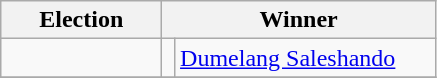<table class=wikitable>
<tr>
<th width=100>Election</th>
<th width=175 colspan=2>Winner</th>
</tr>
<tr>
<td></td>
<td bgcolor=></td>
<td><a href='#'>Dumelang Saleshando</a></td>
</tr>
<tr>
</tr>
</table>
